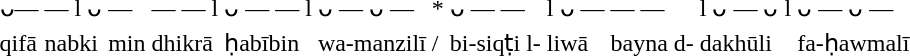<table>
<tr>
<td>ᴗ—</td>
<td>— l ᴗ</td>
<td>—</td>
<td>— — l</td>
<td>ᴗ — — l</td>
<td>ᴗ — ᴗ —</td>
<td>*</td>
<td>ᴗ —  —</td>
<td>l ᴗ —</td>
<td>— —</td>
<td>l ᴗ — ᴗ l</td>
<td>ᴗ — ᴗ —</td>
</tr>
<tr>
<td>qifā</td>
<td>nabki</td>
<td>min</td>
<td>dhikrā</td>
<td>ḥabībin</td>
<td>wa-manzilī</td>
<td>/</td>
<td>bi-siqṭi l-</td>
<td>liwā</td>
<td>bayna d-</td>
<td>dakhūli</td>
<td>fa-ḥawmalī</td>
</tr>
</table>
